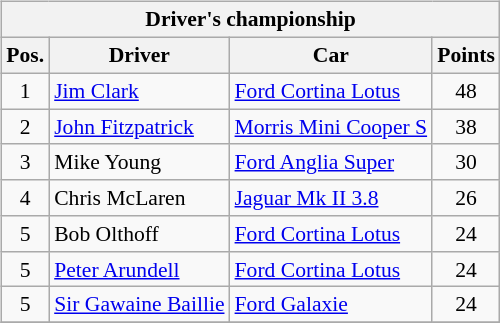<table style="border:0">
<tr>
<td valign=top><br><table class="wikitable" style="font-size: 90%">
<tr>
<th colspan=4>Driver's championship</th>
</tr>
<tr>
<th>Pos.</th>
<th>Driver</th>
<th>Car</th>
<th>Points</th>
</tr>
<tr>
<td align=center>1</td>
<td> <a href='#'>Jim Clark</a></td>
<td><a href='#'>Ford Cortina Lotus</a></td>
<td align=center>48</td>
</tr>
<tr>
<td align=center>2</td>
<td> <a href='#'>John Fitzpatrick</a></td>
<td><a href='#'>Morris Mini Cooper S</a></td>
<td align=center>38</td>
</tr>
<tr>
<td align=center>3</td>
<td> Mike Young</td>
<td><a href='#'>Ford Anglia Super</a></td>
<td align=center>30</td>
</tr>
<tr>
<td align=center>4</td>
<td> Chris McLaren</td>
<td><a href='#'>Jaguar Mk II 3.8</a></td>
<td align=center>26</td>
</tr>
<tr>
<td align=center>5</td>
<td> Bob Olthoff</td>
<td><a href='#'>Ford Cortina Lotus</a></td>
<td align=center>24</td>
</tr>
<tr>
<td align=center>5</td>
<td> <a href='#'>Peter Arundell</a></td>
<td><a href='#'>Ford Cortina Lotus</a></td>
<td align=center>24</td>
</tr>
<tr>
<td align=center>5</td>
<td> <a href='#'>Sir Gawaine Baillie</a></td>
<td><a href='#'>Ford Galaxie</a></td>
<td align=center>24</td>
</tr>
<tr>
</tr>
</table>
</td>
<td></td>
</tr>
</table>
